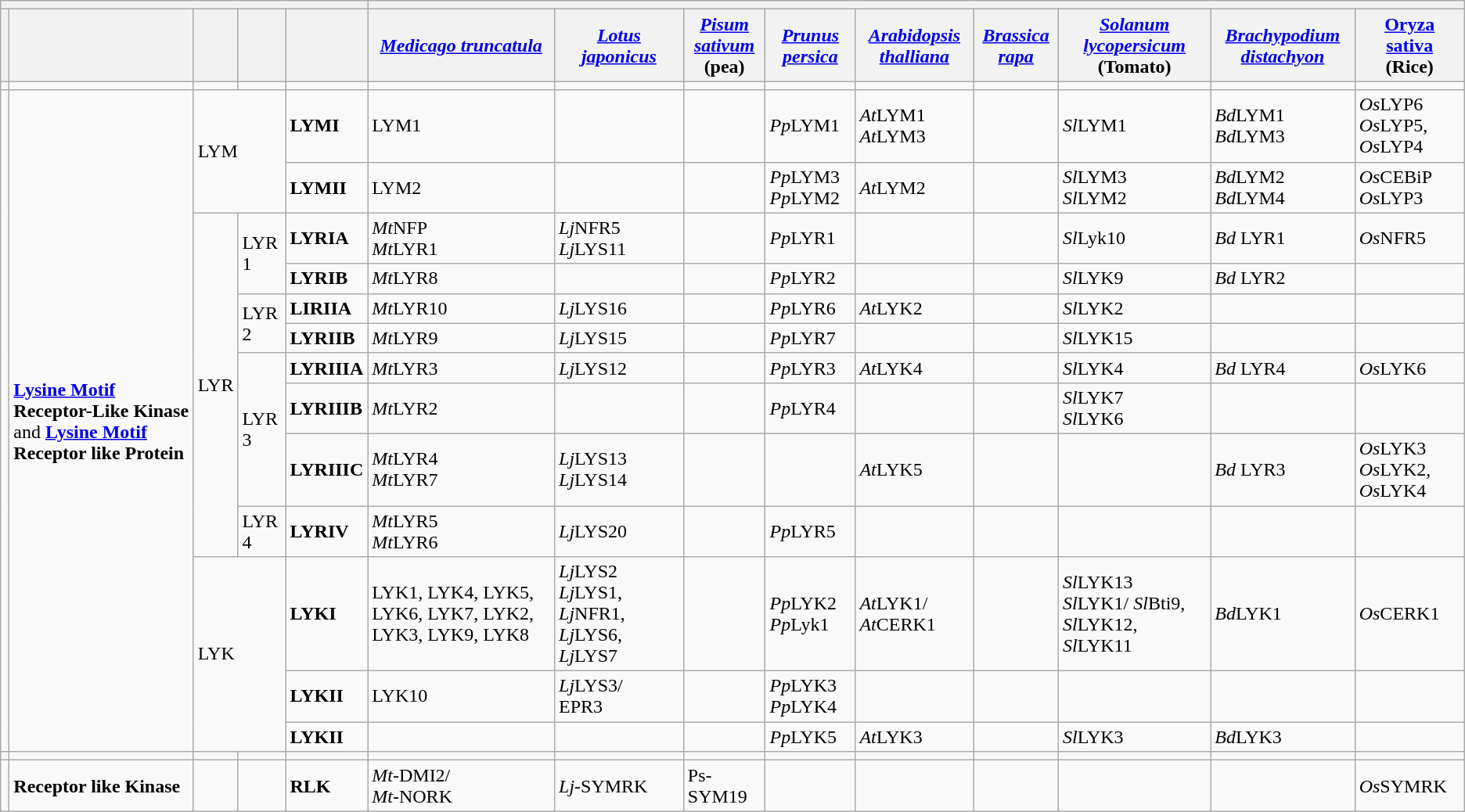<table class="wikitable">
<tr>
<th colspan="5"></th>
<th colspan="9"></th>
</tr>
<tr>
<th></th>
<th></th>
<th></th>
<th></th>
<th></th>
<th><em><a href='#'>Medicago truncatula</a></em></th>
<th><em><a href='#'>Lotus japonicus</a></em></th>
<th><em><a href='#'>Pisum sativum</a></em><br>(pea)</th>
<th><a href='#'><em>Prunus persica</em></a></th>
<th><a href='#'><em>Arabidopsis thalliana</em></a></th>
<th><em><a href='#'>Brassica rapa</a></em></th>
<th><a href='#'><em>Solanum lycopersicum</em></a><br>(Tomato)</th>
<th><em><a href='#'>Brachypodium distachyon</a></em></th>
<th><a href='#'>Oryza sativa</a><br>(Rice)</th>
</tr>
<tr>
<td></td>
<td></td>
<td></td>
<td></td>
<td></td>
<td></td>
<td></td>
<td></td>
<td></td>
<td></td>
<td></td>
<td></td>
<td></td>
<td></td>
</tr>
<tr>
<td rowspan="13"></td>
<td rowspan="13"><strong><a href='#'>Lysine Motif</a></strong><br><strong>Receptor-Like Kinase</strong>
and 
<strong><a href='#'>Lysine Motif</a></strong> 
<strong>Receptor like Protein</strong></td>
<td colspan="2" rowspan="2">LYM</td>
<td><strong>LYMI</strong></td>
<td>LYM1</td>
<td></td>
<td></td>
<td><em>Pp</em>LYM1</td>
<td><em>At</em>LYM1<br><em>At</em>LYM3</td>
<td></td>
<td><em>Sl</em>LYM1</td>
<td><em>Bd</em>LYM1<br><em>Bd</em>LYM3</td>
<td><em>Os</em>LYP6<br><em>Os</em>LYP5, <em>Os</em>LYP4</td>
</tr>
<tr>
<td><strong>LYMII</strong></td>
<td>LYM2</td>
<td></td>
<td></td>
<td><em>Pp</em>LYM3<br><em>Pp</em>LYM2</td>
<td><em>At</em>LYM2</td>
<td></td>
<td><em>Sl</em>LYM3<br><em>Sl</em>LYM2</td>
<td><em>Bd</em>LYM2<br><em>Bd</em>LYM4</td>
<td><em>Os</em>CEBiP<br><em>Os</em>LYP3</td>
</tr>
<tr>
<td rowspan="8">LYR</td>
<td rowspan="2">LYR 1</td>
<td><strong>LYRIA</strong></td>
<td><em>Mt</em>NFP<br><em>Mt</em>LYR1</td>
<td><em>Lj</em>NFR5<br><em>Lj</em>LYS11</td>
<td></td>
<td><em>Pp</em>LYR1</td>
<td></td>
<td></td>
<td><em>Sl</em>Lyk10</td>
<td><em>Bd</em> LYR1</td>
<td><em>Os</em>NFR5</td>
</tr>
<tr>
<td><strong>LYRIB</strong></td>
<td><em>Mt</em>LYR8</td>
<td></td>
<td></td>
<td><em>Pp</em>LYR2</td>
<td></td>
<td></td>
<td><em>Sl</em>LYK9</td>
<td><em>Bd</em> LYR2</td>
<td></td>
</tr>
<tr>
<td rowspan="2">LYR 2</td>
<td><strong>LIRIIA</strong></td>
<td><em>Mt</em>LYR10</td>
<td><em>Lj</em>LYS16</td>
<td></td>
<td><em>Pp</em>LYR6</td>
<td><em>At</em>LYK2</td>
<td></td>
<td><em>Sl</em>LYK2</td>
<td></td>
<td></td>
</tr>
<tr>
<td><strong>LYRIIB</strong></td>
<td><em>Mt</em>LYR9</td>
<td><em>Lj</em>LYS15</td>
<td></td>
<td><em>Pp</em>LYR7</td>
<td></td>
<td></td>
<td><em>Sl</em>LYK15</td>
<td></td>
<td></td>
</tr>
<tr>
<td rowspan="3">LYR 3</td>
<td><strong>LYRIIIA</strong></td>
<td><em>Mt</em>LYR3</td>
<td><em>Lj</em>LYS12</td>
<td></td>
<td><em>Pp</em>LYR3</td>
<td><em>At</em>LYK4</td>
<td></td>
<td><em>Sl</em>LYK4</td>
<td><em>Bd</em> LYR4</td>
<td><em>Os</em>LYK6</td>
</tr>
<tr>
<td><strong>LYRIIIB</strong></td>
<td><em>Mt</em>LYR2</td>
<td></td>
<td></td>
<td><em>Pp</em>LYR4</td>
<td></td>
<td></td>
<td><em>Sl</em>LYK7<br><em>Sl</em>LYK6</td>
<td></td>
<td></td>
</tr>
<tr>
<td><strong>LYRIIIC</strong></td>
<td><em>Mt</em>LYR4<br><em>Mt</em>LYR7</td>
<td><em>Lj</em>LYS13<br><em>Lj</em>LYS14</td>
<td></td>
<td></td>
<td><em>At</em>LYK5</td>
<td></td>
<td></td>
<td><em>Bd</em> LYR3</td>
<td><em>Os</em>LYK3<br><em>Os</em>LYK2, <em>Os</em>LYK4</td>
</tr>
<tr>
<td>LYR 4</td>
<td><strong>LYRIV</strong></td>
<td><em>Mt</em>LYR5<br><em>Mt</em>LYR6</td>
<td><em>Lj</em>LYS20</td>
<td></td>
<td><em>Pp</em>LYR5</td>
<td></td>
<td></td>
<td></td>
<td></td>
<td></td>
</tr>
<tr>
<td colspan="2" rowspan="3">LYK</td>
<td><strong>LYKI</strong></td>
<td>LYK1, LYK4, LYK5, LYK6, LYK7, LYK2, LYK3, LYK9, LYK8</td>
<td><em>Lj</em>LYS2<br><em>Lj</em>LYS1, <em>Lj</em>NFR1, <em>Lj</em>LYS6, <em>Lj</em>LYS7</td>
<td></td>
<td><em>Pp</em>LYK2<br><em>Pp</em>Lyk1</td>
<td><em>At</em>LYK1/<br><em>At</em>CERK1</td>
<td></td>
<td><em>Sl</em>LYK13<br><em>Sl</em>LYK1/ <em>Sl</em>Bti9, <em>Sl</em>LYK12, <em>Sl</em>LYK11</td>
<td><em>Bd</em>LYK1</td>
<td><em>Os</em>CERK1</td>
</tr>
<tr>
<td><strong>LYKII</strong></td>
<td>LYK10</td>
<td><em>Lj</em>LYS3/<br>EPR3</td>
<td></td>
<td><em>Pp</em>LYK3<br><em>Pp</em>LYK4</td>
<td></td>
<td></td>
<td></td>
<td></td>
<td></td>
</tr>
<tr>
<td><strong>LYKII</strong></td>
<td></td>
<td></td>
<td></td>
<td><em>Pp</em>LYK5</td>
<td><em>At</em>LYK3</td>
<td></td>
<td><em>Sl</em>LYK3</td>
<td><em>Bd</em>LYK3</td>
<td></td>
</tr>
<tr>
<td></td>
<td></td>
<td></td>
<td></td>
<td></td>
<td></td>
<td></td>
<td></td>
<td></td>
<td></td>
<td></td>
<td></td>
<td></td>
<td></td>
</tr>
<tr>
<td></td>
<td><strong>Receptor like Kinase</strong></td>
<td></td>
<td></td>
<td><strong>RLK</strong></td>
<td><em>Mt-</em>DMI2/<br><em>Mt-</em>NORK</td>
<td><em>Lj-</em>SYMRK</td>
<td>Ps-SYM19</td>
<td></td>
<td></td>
<td></td>
<td></td>
<td></td>
<td><em>Os</em>SYMRK</td>
</tr>
</table>
